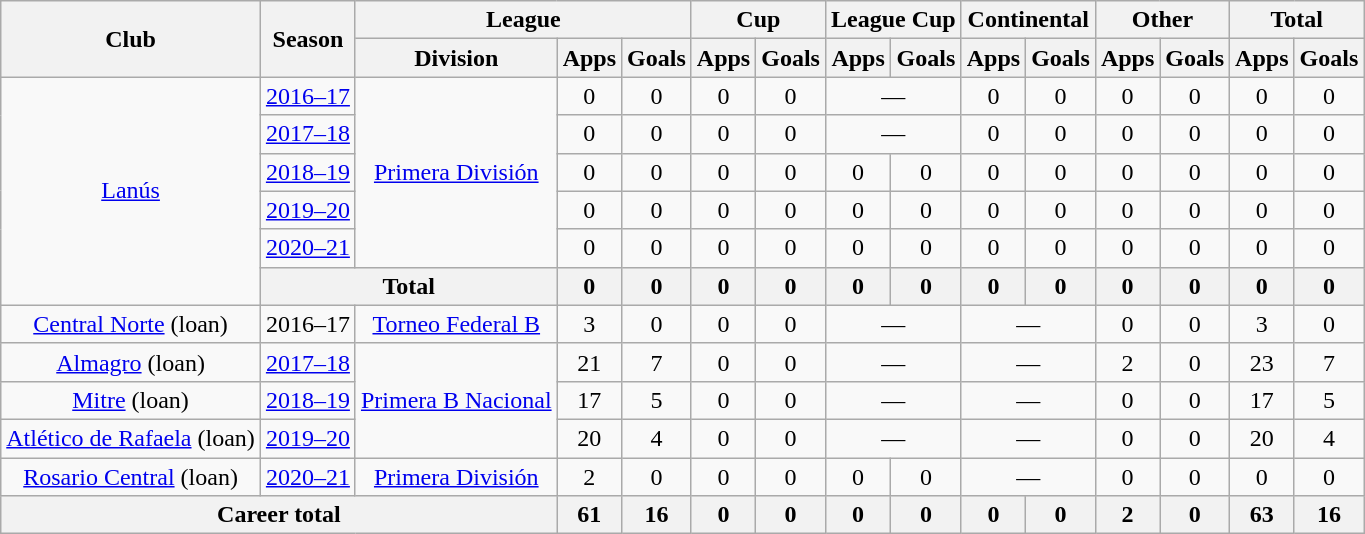<table class="wikitable" style="text-align:center">
<tr>
<th rowspan="2">Club</th>
<th rowspan="2">Season</th>
<th colspan="3">League</th>
<th colspan="2">Cup</th>
<th colspan="2">League Cup</th>
<th colspan="2">Continental</th>
<th colspan="2">Other</th>
<th colspan="2">Total</th>
</tr>
<tr>
<th>Division</th>
<th>Apps</th>
<th>Goals</th>
<th>Apps</th>
<th>Goals</th>
<th>Apps</th>
<th>Goals</th>
<th>Apps</th>
<th>Goals</th>
<th>Apps</th>
<th>Goals</th>
<th>Apps</th>
<th>Goals</th>
</tr>
<tr>
<td rowspan="6"><a href='#'>Lanús</a></td>
<td><a href='#'>2016–17</a></td>
<td rowspan="5"><a href='#'>Primera División</a></td>
<td>0</td>
<td>0</td>
<td>0</td>
<td>0</td>
<td colspan="2">—</td>
<td>0</td>
<td>0</td>
<td>0</td>
<td>0</td>
<td>0</td>
<td>0</td>
</tr>
<tr>
<td><a href='#'>2017–18</a></td>
<td>0</td>
<td>0</td>
<td>0</td>
<td>0</td>
<td colspan="2">—</td>
<td>0</td>
<td>0</td>
<td>0</td>
<td>0</td>
<td>0</td>
<td>0</td>
</tr>
<tr>
<td><a href='#'>2018–19</a></td>
<td>0</td>
<td>0</td>
<td>0</td>
<td>0</td>
<td>0</td>
<td>0</td>
<td>0</td>
<td>0</td>
<td>0</td>
<td>0</td>
<td>0</td>
<td>0</td>
</tr>
<tr>
<td><a href='#'>2019–20</a></td>
<td>0</td>
<td>0</td>
<td>0</td>
<td>0</td>
<td>0</td>
<td>0</td>
<td>0</td>
<td>0</td>
<td>0</td>
<td>0</td>
<td>0</td>
<td>0</td>
</tr>
<tr>
<td><a href='#'>2020–21</a></td>
<td>0</td>
<td>0</td>
<td>0</td>
<td>0</td>
<td>0</td>
<td>0</td>
<td>0</td>
<td>0</td>
<td>0</td>
<td>0</td>
<td>0</td>
<td>0</td>
</tr>
<tr>
<th colspan="2">Total</th>
<th>0</th>
<th>0</th>
<th>0</th>
<th>0</th>
<th>0</th>
<th>0</th>
<th>0</th>
<th>0</th>
<th>0</th>
<th>0</th>
<th>0</th>
<th>0</th>
</tr>
<tr>
<td rowspan="1"><a href='#'>Central Norte</a> (loan)</td>
<td>2016–17</td>
<td rowspan="1"><a href='#'>Torneo Federal B</a></td>
<td>3</td>
<td>0</td>
<td>0</td>
<td>0</td>
<td colspan="2">—</td>
<td colspan="2">—</td>
<td>0</td>
<td>0</td>
<td>3</td>
<td>0</td>
</tr>
<tr>
<td rowspan="1"><a href='#'>Almagro</a> (loan)</td>
<td><a href='#'>2017–18</a></td>
<td rowspan="3"><a href='#'>Primera B Nacional</a></td>
<td>21</td>
<td>7</td>
<td>0</td>
<td>0</td>
<td colspan="2">—</td>
<td colspan="2">—</td>
<td>2</td>
<td>0</td>
<td>23</td>
<td>7</td>
</tr>
<tr>
<td rowspan="1"><a href='#'>Mitre</a> (loan)</td>
<td><a href='#'>2018–19</a></td>
<td>17</td>
<td>5</td>
<td>0</td>
<td>0</td>
<td colspan="2">—</td>
<td colspan="2">—</td>
<td>0</td>
<td>0</td>
<td>17</td>
<td>5</td>
</tr>
<tr>
<td rowspan="1"><a href='#'>Atlético de Rafaela</a> (loan)</td>
<td><a href='#'>2019–20</a></td>
<td>20</td>
<td>4</td>
<td>0</td>
<td>0</td>
<td colspan="2">—</td>
<td colspan="2">—</td>
<td>0</td>
<td>0</td>
<td>20</td>
<td>4</td>
</tr>
<tr>
<td rowspan="1"><a href='#'>Rosario Central</a> (loan)</td>
<td><a href='#'>2020–21</a></td>
<td rowspan="1"><a href='#'>Primera División</a></td>
<td>2</td>
<td>0</td>
<td>0</td>
<td>0</td>
<td>0</td>
<td>0</td>
<td colspan="2">—</td>
<td>0</td>
<td>0</td>
<td>0</td>
<td>0</td>
</tr>
<tr>
<th colspan="3">Career total</th>
<th>61</th>
<th>16</th>
<th>0</th>
<th>0</th>
<th>0</th>
<th>0</th>
<th>0</th>
<th>0</th>
<th>2</th>
<th>0</th>
<th>63</th>
<th>16</th>
</tr>
</table>
